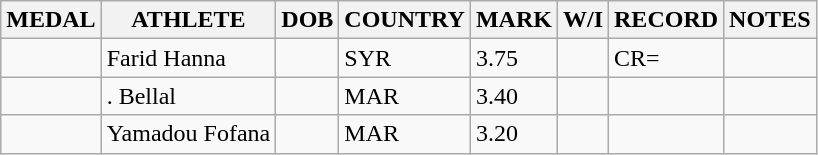<table class="wikitable">
<tr>
<th>MEDAL</th>
<th>ATHLETE</th>
<th>DOB</th>
<th>COUNTRY</th>
<th>MARK</th>
<th>W/I</th>
<th>RECORD</th>
<th>NOTES</th>
</tr>
<tr>
<td></td>
<td>Farid Hanna</td>
<td></td>
<td>SYR</td>
<td>3.75</td>
<td></td>
<td>CR=</td>
<td></td>
</tr>
<tr>
<td></td>
<td>. Bellal</td>
<td></td>
<td>MAR</td>
<td>3.40</td>
<td></td>
<td></td>
<td></td>
</tr>
<tr>
<td></td>
<td>Yamadou Fofana</td>
<td></td>
<td>MAR</td>
<td>3.20</td>
<td></td>
<td></td>
<td></td>
</tr>
</table>
